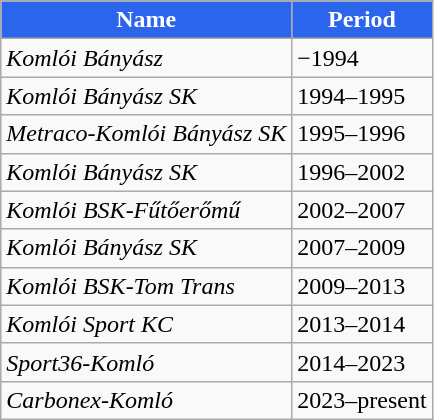<table class="wikitable" style="text-align: left">
<tr>
<th style="color:white; background:#2B65EC">Name</th>
<th style="color:white; background:#2B65EC">Period</th>
</tr>
<tr>
<td align=left><em>Komlói Bányász</em></td>
<td>−1994</td>
</tr>
<tr>
<td align=left><em>Komlói Bányász SK</em></td>
<td>1994–1995</td>
</tr>
<tr>
<td align=left><em>Metraco-Komlói Bányász SK</em></td>
<td>1995–1996</td>
</tr>
<tr>
<td align=left><em>Komlói Bányász SK</em></td>
<td>1996–2002</td>
</tr>
<tr>
<td align=left><em>Komlói BSK-Fűtőerőmű</em></td>
<td>2002–2007</td>
</tr>
<tr>
<td align=left><em>Komlói Bányász SK</em></td>
<td>2007–2009</td>
</tr>
<tr>
<td align=left><em>Komlói BSK-Tom Trans</em></td>
<td>2009–2013</td>
</tr>
<tr>
<td align=left><em>Komlói Sport KC</em></td>
<td>2013–2014</td>
</tr>
<tr>
<td align=left><em>Sport36-Komló</em></td>
<td>2014–2023</td>
</tr>
<tr>
<td align=left><em>Carbonex-Komló</em></td>
<td>2023–present</td>
</tr>
</table>
